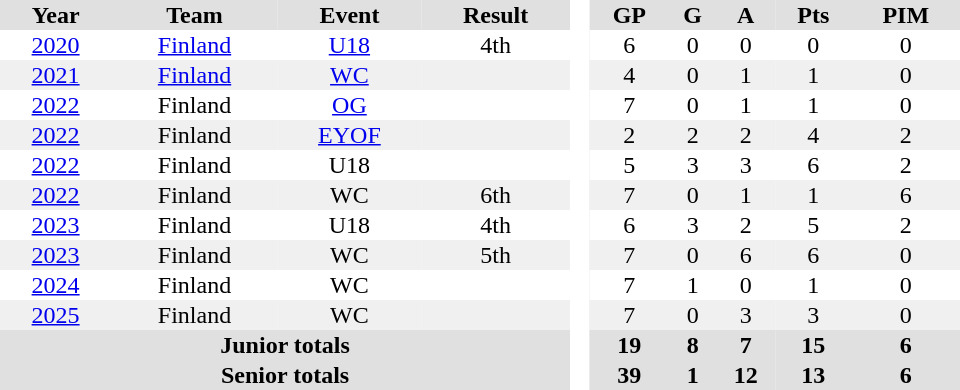<table border="0" cellpadding="1" cellspacing="0" style="text-align:center; width:40em">
<tr ALIGN="centre" bgcolor="#e0e0e0">
<th>Year</th>
<th>Team</th>
<th>Event</th>
<th>Result</th>
<th rowspan="97" bgcolor="#ffffff"> </th>
<th>GP</th>
<th>G</th>
<th>A</th>
<th>Pts</th>
<th>PIM</th>
</tr>
<tr>
<td><a href='#'>2020</a></td>
<td><a href='#'>Finland</a></td>
<td><a href='#'>U18</a></td>
<td>4th</td>
<td>6</td>
<td>0</td>
<td>0</td>
<td>0</td>
<td>0</td>
</tr>
<tr bgcolor="#f0f0f0">
<td><a href='#'>2021</a></td>
<td><a href='#'>Finland</a></td>
<td><a href='#'>WC</a></td>
<td></td>
<td>4</td>
<td>0</td>
<td>1</td>
<td>1</td>
<td>0</td>
</tr>
<tr>
<td><a href='#'>2022</a></td>
<td>Finland</td>
<td><a href='#'>OG</a></td>
<td></td>
<td>7</td>
<td>0</td>
<td>1</td>
<td>1</td>
<td>0</td>
</tr>
<tr bgcolor="#f0f0f0">
<td><a href='#'>2022</a></td>
<td>Finland</td>
<td><a href='#'>EYOF</a></td>
<td></td>
<td>2</td>
<td>2</td>
<td>2</td>
<td>4</td>
<td>2</td>
</tr>
<tr>
<td><a href='#'>2022</a></td>
<td>Finland</td>
<td>U18</td>
<td></td>
<td>5</td>
<td>3</td>
<td>3</td>
<td>6</td>
<td>2</td>
</tr>
<tr bgcolor="#f0f0f0">
<td><a href='#'>2022</a></td>
<td>Finland</td>
<td>WC</td>
<td>6th</td>
<td>7</td>
<td>0</td>
<td>1</td>
<td>1</td>
<td>6</td>
</tr>
<tr>
<td><a href='#'>2023</a></td>
<td>Finland</td>
<td>U18</td>
<td>4th</td>
<td>6</td>
<td>3</td>
<td>2</td>
<td>5</td>
<td>2</td>
</tr>
<tr bgcolor="#f0f0f0">
<td><a href='#'>2023</a></td>
<td>Finland</td>
<td>WC</td>
<td>5th</td>
<td>7</td>
<td>0</td>
<td>6</td>
<td>6</td>
<td>0</td>
</tr>
<tr>
<td><a href='#'>2024</a></td>
<td>Finland</td>
<td>WC</td>
<td></td>
<td>7</td>
<td>1</td>
<td>0</td>
<td>1</td>
<td>0</td>
</tr>
<tr bgcolor="#f0f0f0">
<td><a href='#'>2025</a></td>
<td>Finland</td>
<td>WC</td>
<td></td>
<td>7</td>
<td>0</td>
<td>3</td>
<td>3</td>
<td>0</td>
</tr>
<tr ALIGN="centre" bgcolor="#e0e0e0">
<th colspan=4>Junior totals</th>
<th>19</th>
<th>8</th>
<th>7</th>
<th>15</th>
<th>6</th>
</tr>
<tr ALIGN="centre" bgcolor="#e0e0e0">
<th colspan=4>Senior totals</th>
<th>39</th>
<th>1</th>
<th>12</th>
<th>13</th>
<th>6</th>
</tr>
</table>
